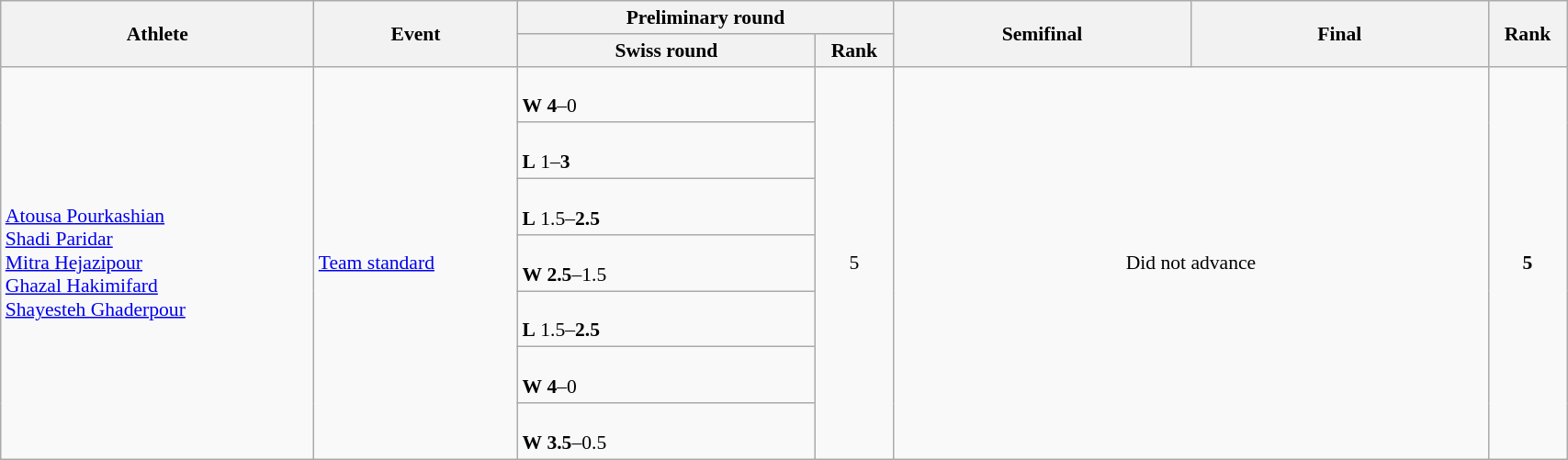<table class="wikitable" width="90%" style="text-align:left; font-size:90%">
<tr>
<th rowspan="2" width="20%">Athlete</th>
<th rowspan="2" width="13%">Event</th>
<th colspan="2">Preliminary round</th>
<th rowspan="2" width="19%">Semifinal</th>
<th rowspan="2" width="19%">Final</th>
<th rowspan="2" width="5%">Rank</th>
</tr>
<tr>
<th width="19%">Swiss round</th>
<th width="5%">Rank</th>
</tr>
<tr>
<td rowspan=7><a href='#'>Atousa Pourkashian</a><br><a href='#'>Shadi Paridar</a><br><a href='#'>Mitra Hejazipour</a><br><a href='#'>Ghazal Hakimifard</a><br><a href='#'>Shayesteh Ghaderpour</a></td>
<td rowspan=7><a href='#'>Team standard</a></td>
<td><br><strong>W</strong> <strong>4</strong>–0</td>
<td rowspan="7" align=center>5</td>
<td rowspan="7" colspan=2 align=center>Did not advance</td>
<td rowspan="7" align="center"><strong>5</strong></td>
</tr>
<tr>
<td><br><strong>L</strong> 1–<strong>3</strong></td>
</tr>
<tr>
<td><br><strong>L</strong> 1.5–<strong>2.5</strong></td>
</tr>
<tr>
<td><br><strong>W</strong> <strong>2.5</strong>–1.5</td>
</tr>
<tr>
<td><br><strong>L</strong> 1.5–<strong>2.5</strong></td>
</tr>
<tr>
<td><br><strong>W</strong> <strong>4</strong>–0</td>
</tr>
<tr>
<td><br><strong>W</strong> <strong>3.5</strong>–0.5</td>
</tr>
</table>
